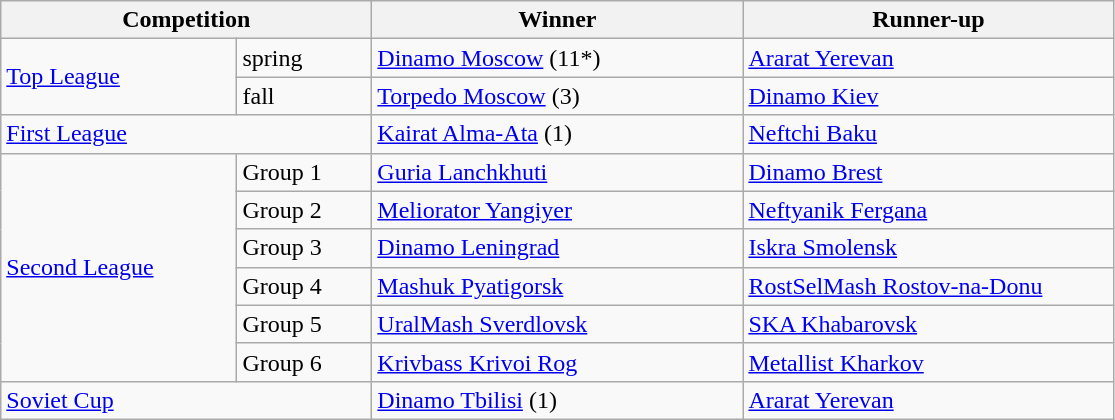<table class="wikitable">
<tr>
<th style="width:15em" colspan=2>Competition</th>
<th style="width:15em">Winner</th>
<th style="width:15em">Runner-up</th>
</tr>
<tr>
<td rowspan=2><a href='#'>Top League</a></td>
<td>spring</td>
<td><a href='#'>Dinamo Moscow</a> (11*)</td>
<td><a href='#'>Ararat Yerevan</a></td>
</tr>
<tr>
<td>fall</td>
<td><a href='#'>Torpedo Moscow</a> (3)</td>
<td><a href='#'>Dinamo Kiev</a></td>
</tr>
<tr>
<td colspan=2><a href='#'>First League</a></td>
<td><a href='#'>Kairat Alma-Ata</a> (1)</td>
<td><a href='#'>Neftchi Baku</a></td>
</tr>
<tr>
<td rowspan=6><a href='#'>Second League</a></td>
<td>Group 1</td>
<td><a href='#'>Guria Lanchkhuti</a></td>
<td><a href='#'>Dinamo Brest</a></td>
</tr>
<tr>
<td>Group 2</td>
<td><a href='#'>Meliorator Yangiyer</a></td>
<td><a href='#'>Neftyanik Fergana</a></td>
</tr>
<tr>
<td>Group 3</td>
<td><a href='#'>Dinamo Leningrad</a></td>
<td><a href='#'>Iskra Smolensk</a></td>
</tr>
<tr>
<td>Group 4</td>
<td><a href='#'>Mashuk Pyatigorsk</a></td>
<td><a href='#'>RostSelMash Rostov-na-Donu</a></td>
</tr>
<tr>
<td>Group 5</td>
<td><a href='#'>UralMash Sverdlovsk</a></td>
<td><a href='#'>SKA Khabarovsk</a></td>
</tr>
<tr>
<td>Group 6</td>
<td><a href='#'>Krivbass Krivoi Rog</a></td>
<td><a href='#'>Metallist Kharkov</a></td>
</tr>
<tr>
<td colspan=2><a href='#'>Soviet Cup</a></td>
<td><a href='#'>Dinamo Tbilisi</a> (1)</td>
<td><a href='#'>Ararat Yerevan</a></td>
</tr>
</table>
